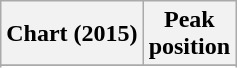<table class="wikitable sortable plainrowheaders" style="text-align:center;">
<tr>
<th scope="col">Chart (2015)</th>
<th scope="col">Peak<br>position</th>
</tr>
<tr>
</tr>
<tr>
</tr>
</table>
